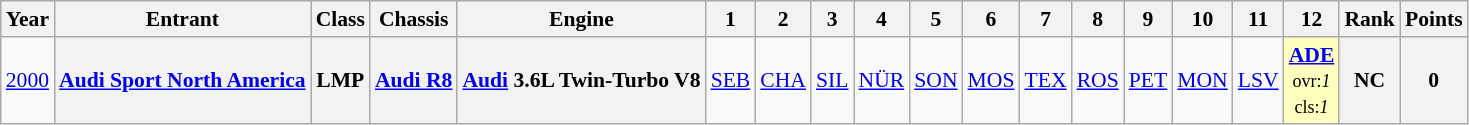<table class="wikitable" style="text-align:center; font-size:90%">
<tr>
<th>Year</th>
<th>Entrant</th>
<th>Class</th>
<th>Chassis</th>
<th>Engine</th>
<th>1</th>
<th>2</th>
<th>3</th>
<th>4</th>
<th>5</th>
<th>6</th>
<th>7</th>
<th>8</th>
<th>9</th>
<th>10</th>
<th>11</th>
<th>12</th>
<th>Rank</th>
<th>Points</th>
</tr>
<tr>
<td rowspan=2><a href='#'>2000</a></td>
<th rowspan=2> <a href='#'>Audi Sport North America</a></th>
<th rowspan=2>LMP</th>
<th><a href='#'>Audi R8</a></th>
<th rowspan=2><a href='#'>Audi</a> 3.6L Twin-Turbo V8</th>
<td><a href='#'>SEB</a></td>
<td><a href='#'>CHA</a></td>
<td><a href='#'>SIL</a></td>
<td><a href='#'>NÜR</a></td>
<td><a href='#'>SON</a></td>
<td><a href='#'>MOS</a></td>
<td><a href='#'>TEX</a></td>
<td><a href='#'>ROS</a></td>
<td><a href='#'>PET</a></td>
<td><a href='#'>MON</a></td>
<td><a href='#'>LSV</a></td>
<td style="background:#ffffbf;"><strong><a href='#'>ADE</a></strong><br><small>ovr:<em>1</em><br>cls:<em>1</em></small></td>
<th>NC</th>
<th>0</th>
</tr>
</table>
